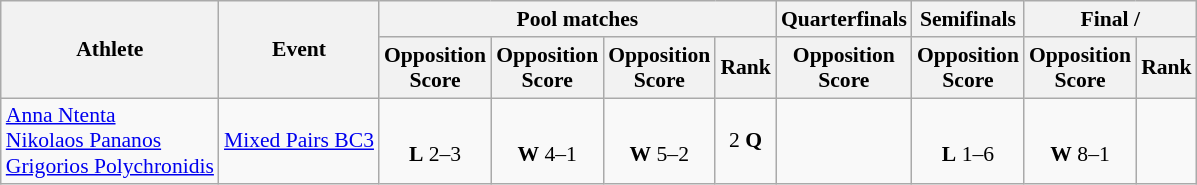<table class=wikitable style="font-size:90%">
<tr>
<th rowspan="2">Athlete</th>
<th rowspan="2">Event</th>
<th colspan="4">Pool matches</th>
<th>Quarterfinals</th>
<th>Semifinals</th>
<th colspan=2>Final / </th>
</tr>
<tr>
<th>Opposition<br>Score</th>
<th>Opposition<br>Score</th>
<th>Opposition<br>Score</th>
<th>Rank</th>
<th>Opposition<br>Score</th>
<th>Opposition<br>Score</th>
<th>Opposition<br>Score</th>
<th>Rank</th>
</tr>
<tr align=center>
<td align=left><a href='#'>Anna Ntenta</a><br><a href='#'>Nikolaos Pananos</a><br><a href='#'>Grigorios Polychronidis</a></td>
<td align=left><a href='#'>Mixed Pairs BC3</a></td>
<td><br><strong>L</strong> 2–3</td>
<td><br><strong>W</strong> 4–1</td>
<td><br><strong>W</strong> 5–2</td>
<td>2 <strong>Q</strong></td>
<td></td>
<td><br><strong>L</strong> 1–6</td>
<td><br><strong>W</strong> 8–1</td>
<td></td>
</tr>
</table>
